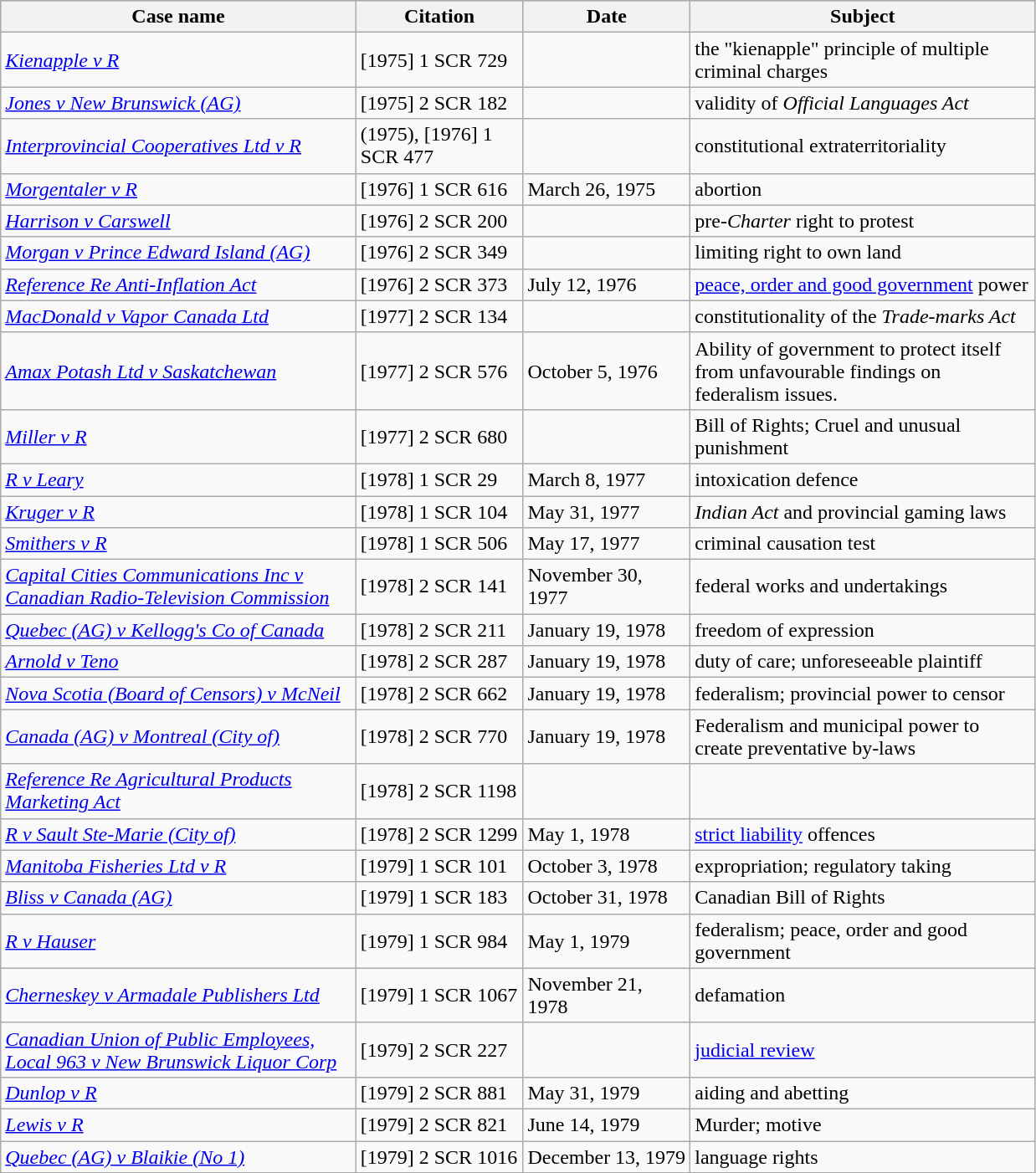<table class="wikitable" width=825>
<tr bgcolor="#CCCCCC">
<th width=34%>Case name</th>
<th width=16%>Citation</th>
<th font=small width=16%>Date</th>
<th width=33%>Subject</th>
</tr>
<tr>
<td><em><a href='#'>Kienapple v R</a></em></td>
<td>[1975] 1 SCR 729</td>
<td></td>
<td>the "kienapple" principle of multiple criminal charges</td>
</tr>
<tr>
<td><em><a href='#'>Jones v New Brunswick (AG)</a></em></td>
<td>[1975] 2 SCR 182</td>
<td></td>
<td>validity of <em>Official Languages Act</em></td>
</tr>
<tr>
<td><em><a href='#'>Interprovincial Cooperatives Ltd v R</a></em></td>
<td>(1975), [1976] 1 SCR 477</td>
<td></td>
<td>constitutional extraterritoriality</td>
</tr>
<tr>
<td><em><a href='#'>Morgentaler v R</a></em></td>
<td>[1976] 1 SCR 616</td>
<td>March 26, 1975</td>
<td>abortion</td>
</tr>
<tr>
<td><em><a href='#'>Harrison v Carswell</a></em></td>
<td>[1976] 2 SCR 200</td>
<td></td>
<td>pre-<em>Charter</em> right to protest</td>
</tr>
<tr>
<td><em><a href='#'>Morgan v Prince Edward Island (AG)</a></em></td>
<td>[1976] 2 SCR 349</td>
<td></td>
<td>limiting right to own land</td>
</tr>
<tr>
<td><em><a href='#'>Reference Re Anti-Inflation Act</a></em></td>
<td>[1976] 2 SCR 373</td>
<td>July 12, 1976</td>
<td><a href='#'>peace, order and good government</a> power</td>
</tr>
<tr>
<td><em><a href='#'>MacDonald v Vapor Canada Ltd</a></em></td>
<td>[1977] 2 SCR 134</td>
<td></td>
<td>constitutionality of the <em>Trade-marks Act</em></td>
</tr>
<tr>
<td><em><a href='#'>Amax Potash Ltd v Saskatchewan</a></em></td>
<td>[1977] 2 SCR 576</td>
<td>October 5, 1976</td>
<td>Ability of government to protect itself from unfavourable findings on federalism issues.</td>
</tr>
<tr>
<td><em><a href='#'>Miller v R</a></em></td>
<td>[1977] 2 SCR 680</td>
<td></td>
<td>Bill of Rights; Cruel and unusual punishment</td>
</tr>
<tr>
<td><em><a href='#'>R v Leary</a></em></td>
<td>[1978] 1 SCR 29</td>
<td>March 8, 1977</td>
<td>intoxication defence</td>
</tr>
<tr>
<td><em><a href='#'>Kruger v R</a></em></td>
<td>[1978] 1 SCR 104</td>
<td>May 31, 1977</td>
<td><em>Indian Act</em> and provincial gaming laws</td>
</tr>
<tr>
<td><em><a href='#'>Smithers v R</a></em></td>
<td>[1978] 1 SCR 506</td>
<td>May 17, 1977</td>
<td>criminal causation test</td>
</tr>
<tr>
<td><em><a href='#'>Capital Cities Communications Inc v Canadian Radio-Television Commission</a></em></td>
<td>[1978] 2 SCR 141</td>
<td>November 30, 1977</td>
<td>federal works and undertakings</td>
</tr>
<tr>
<td><em><a href='#'>Quebec (AG) v Kellogg's Co of Canada</a></em></td>
<td>[1978] 2 SCR 211</td>
<td>January 19, 1978</td>
<td>freedom of expression</td>
</tr>
<tr>
<td><em><a href='#'>Arnold v Teno</a></em></td>
<td>[1978] 2 SCR 287</td>
<td>January 19, 1978</td>
<td>duty of care; unforeseeable plaintiff</td>
</tr>
<tr>
<td><em><a href='#'>Nova Scotia (Board of Censors) v McNeil</a></em></td>
<td>[1978] 2 SCR 662</td>
<td>January 19, 1978</td>
<td>federalism; provincial power to censor</td>
</tr>
<tr>
<td><em><a href='#'>Canada (AG) v Montreal (City of)</a></em></td>
<td>[1978] 2 SCR 770</td>
<td>January 19, 1978</td>
<td>Federalism and municipal power to create preventative by-laws</td>
</tr>
<tr>
<td><em><a href='#'>Reference Re Agricultural Products Marketing Act</a></em></td>
<td>[1978] 2 SCR 1198</td>
<td></td>
<td></td>
</tr>
<tr>
<td><em><a href='#'>R v Sault Ste-Marie (City of)</a></em></td>
<td>[1978] 2 SCR 1299</td>
<td>May 1, 1978</td>
<td><a href='#'>strict liability</a> offences</td>
</tr>
<tr>
<td><em><a href='#'>Manitoba Fisheries Ltd v R</a></em></td>
<td>[1979] 1 SCR 101</td>
<td>October 3, 1978</td>
<td>expropriation; regulatory taking</td>
</tr>
<tr>
<td><em><a href='#'>Bliss v Canada (AG)</a></em></td>
<td>[1979] 1 SCR 183</td>
<td>October 31, 1978</td>
<td>Canadian Bill of Rights</td>
</tr>
<tr>
<td><em><a href='#'>R v Hauser</a></em></td>
<td>[1979] 1 SCR 984</td>
<td>May 1, 1979</td>
<td>federalism; peace, order and good government</td>
</tr>
<tr>
<td><em><a href='#'>Cherneskey v Armadale Publishers Ltd</a></em></td>
<td>[1979] 1 SCR 1067</td>
<td>November 21, 1978</td>
<td>defamation</td>
</tr>
<tr>
<td><em><a href='#'>Canadian Union of Public Employees, Local 963 v New Brunswick Liquor Corp</a></em></td>
<td>[1979] 2 SCR 227</td>
<td></td>
<td><a href='#'>judicial review</a></td>
</tr>
<tr>
<td><em><a href='#'>Dunlop v R</a></em></td>
<td>[1979] 2 SCR 881</td>
<td>May 31, 1979</td>
<td>aiding and abetting</td>
</tr>
<tr>
<td><em><a href='#'>Lewis v R</a></em></td>
<td>[1979] 2 SCR 821</td>
<td>June 14, 1979</td>
<td>Murder; motive</td>
</tr>
<tr>
<td><em><a href='#'>Quebec (AG) v Blaikie (No 1)</a></em></td>
<td>[1979] 2 SCR 1016</td>
<td>December 13, 1979</td>
<td>language rights</td>
</tr>
</table>
